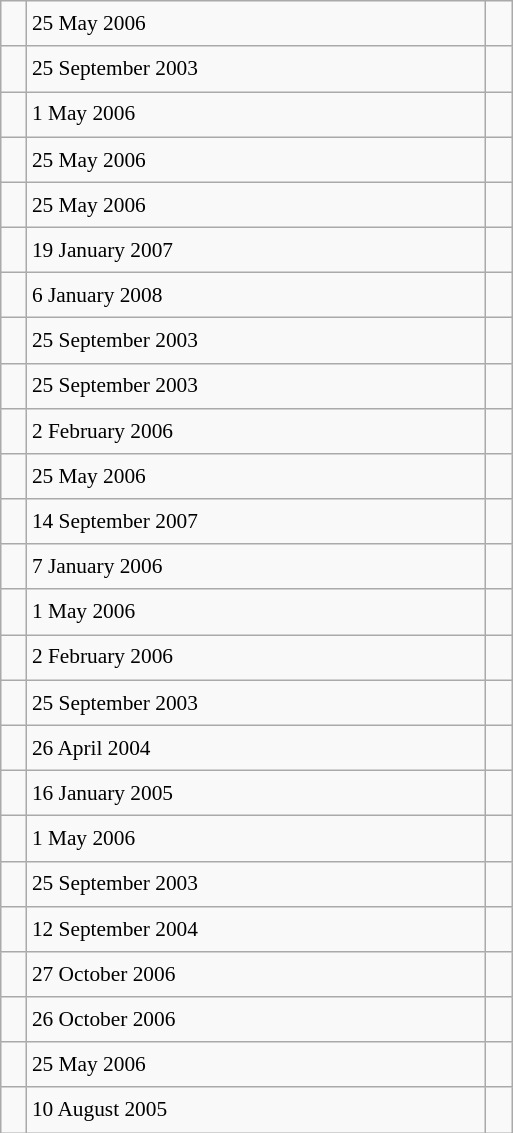<table class="wikitable" style="font-size: 89%; float: left; width: 24em; margin-right: 1em; line-height: 1.65em">
<tr>
<td></td>
<td>25 May 2006</td>
<td></td>
</tr>
<tr>
<td></td>
<td>25 September 2003</td>
<td></td>
</tr>
<tr>
<td></td>
<td>1 May 2006</td>
<td></td>
</tr>
<tr>
<td></td>
<td>25 May 2006</td>
<td></td>
</tr>
<tr>
<td></td>
<td>25 May 2006</td>
<td></td>
</tr>
<tr>
<td></td>
<td>19 January 2007</td>
<td></td>
</tr>
<tr>
<td></td>
<td>6 January 2008</td>
<td></td>
</tr>
<tr>
<td></td>
<td>25 September 2003</td>
<td></td>
</tr>
<tr>
<td></td>
<td>25 September 2003</td>
<td></td>
</tr>
<tr>
<td></td>
<td>2 February 2006</td>
<td></td>
</tr>
<tr>
<td></td>
<td>25 May 2006</td>
<td></td>
</tr>
<tr>
<td></td>
<td>14 September 2007</td>
<td></td>
</tr>
<tr>
<td></td>
<td>7 January 2006</td>
<td></td>
</tr>
<tr>
<td></td>
<td>1 May 2006</td>
<td></td>
</tr>
<tr>
<td></td>
<td>2 February 2006</td>
<td></td>
</tr>
<tr>
<td></td>
<td>25 September 2003</td>
<td></td>
</tr>
<tr>
<td></td>
<td>26 April 2004</td>
<td></td>
</tr>
<tr>
<td></td>
<td>16 January 2005</td>
<td></td>
</tr>
<tr>
<td></td>
<td>1 May 2006</td>
<td></td>
</tr>
<tr>
<td></td>
<td>25 September 2003</td>
<td></td>
</tr>
<tr>
<td></td>
<td>12 September 2004</td>
<td></td>
</tr>
<tr>
<td></td>
<td>27 October 2006</td>
<td></td>
</tr>
<tr>
<td></td>
<td>26 October 2006</td>
<td></td>
</tr>
<tr>
<td></td>
<td>25 May 2006</td>
<td></td>
</tr>
<tr>
<td></td>
<td>10 August 2005</td>
<td></td>
</tr>
</table>
